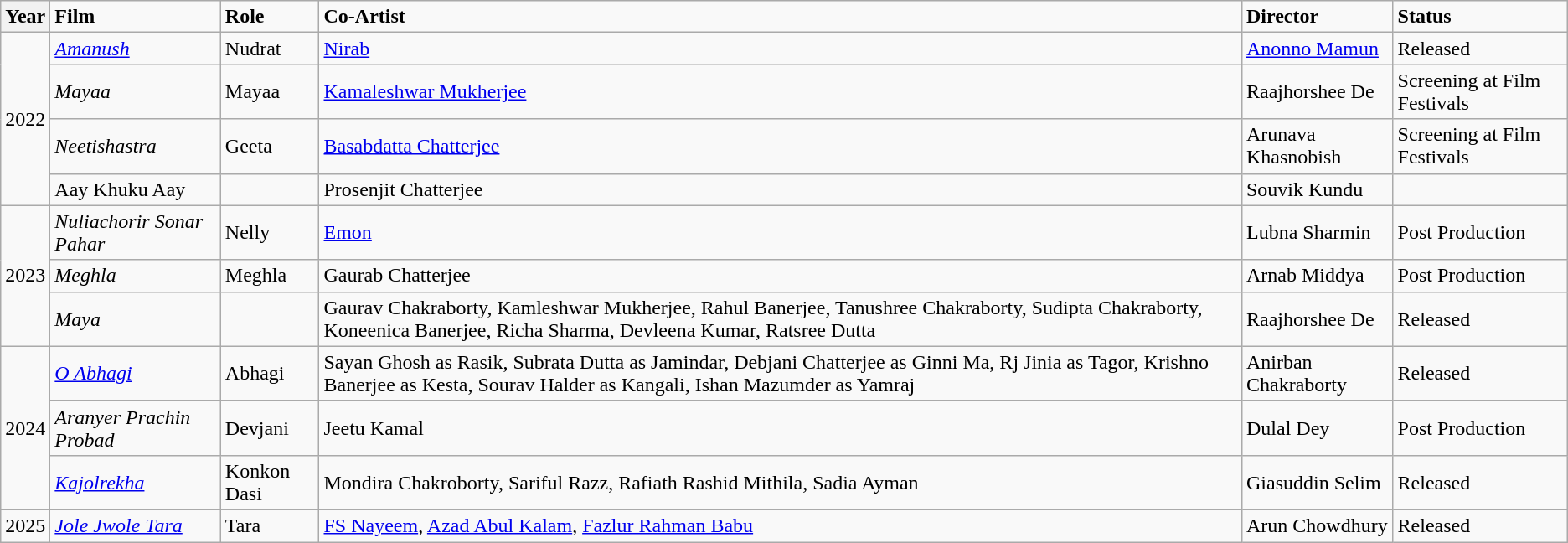<table class="wikitable sortable">
<tr>
<th>Year</th>
<td><strong>Film</strong></td>
<td><strong>Role</strong></td>
<td><strong>Co-Artist</strong></td>
<td><strong>Director</strong></td>
<td><strong>Status</strong></td>
</tr>
<tr>
<td rowspan="4">2022</td>
<td><em><a href='#'>Amanush</a></em></td>
<td>Nudrat</td>
<td><a href='#'>Nirab</a></td>
<td><a href='#'>Anonno Mamun</a></td>
<td>Released</td>
</tr>
<tr>
<td><em>Mayaa</em></td>
<td>Mayaa</td>
<td><a href='#'>Kamaleshwar Mukherjee</a></td>
<td>Raajhorshee   De</td>
<td>Screening   at Film Festivals</td>
</tr>
<tr>
<td><em>Neetishastra</em></td>
<td>Geeta</td>
<td><a href='#'>Basabdatta Chatterjee</a></td>
<td>Arunava   Khasnobish</td>
<td>Screening   at Film Festivals</td>
</tr>
<tr>
<td>Aay Khuku Aay</td>
<td></td>
<td>Prosenjit Chatterjee</td>
<td>Souvik Kundu</td>
<td></td>
</tr>
<tr>
<td rowspan="3">2023</td>
<td><em>Nuliachorir Sonar Pahar</em></td>
<td>Nelly</td>
<td><a href='#'>Emon</a></td>
<td>Lubna Sharmin</td>
<td>Post Production</td>
</tr>
<tr>
<td><em>Meghla</em></td>
<td>Meghla</td>
<td>Gaurab Chatterjee</td>
<td>Arnab Middya</td>
<td>Post Production</td>
</tr>
<tr>
<td><em>Maya</em></td>
<td></td>
<td>Gaurav Chakraborty, Kamleshwar Mukherjee, Rahul Banerjee, Tanushree Chakraborty, Sudipta Chakraborty, Koneenica Banerjee, Richa Sharma, Devleena Kumar, Ratsree Dutta</td>
<td>Raajhorshee De</td>
<td>Released</td>
</tr>
<tr>
<td rowspan="3">2024</td>
<td><em><a href='#'>O Abhagi</a></em></td>
<td>Abhagi</td>
<td>Sayan Ghosh as Rasik, Subrata Dutta as Jamindar, Debjani Chatterjee as Ginni Ma, Rj Jinia as Tagor, Krishno Banerjee as Kesta, Sourav Halder as Kangali, Ishan Mazumder as Yamraj</td>
<td>Anirban Chakraborty</td>
<td>Released</td>
</tr>
<tr>
<td><em>Aranyer Prachin Probad</em></td>
<td>Devjani</td>
<td>Jeetu Kamal</td>
<td>Dulal Dey</td>
<td>Post Production</td>
</tr>
<tr>
<td><em><a href='#'>Kajolrekha</a></em></td>
<td>Konkon Dasi</td>
<td>Mondira Chakroborty, Sariful Razz, Rafiath Rashid Mithila, Sadia Ayman</td>
<td>Giasuddin Selim</td>
<td>Released</td>
</tr>
<tr>
<td>2025</td>
<td><em><a href='#'>Jole Jwole Tara</a></em></td>
<td>Tara</td>
<td><a href='#'>FS Nayeem</a>, <a href='#'>Azad Abul Kalam</a>, <a href='#'>Fazlur Rahman Babu</a></td>
<td>Arun   Chowdhury</td>
<td>Released</td>
</tr>
</table>
